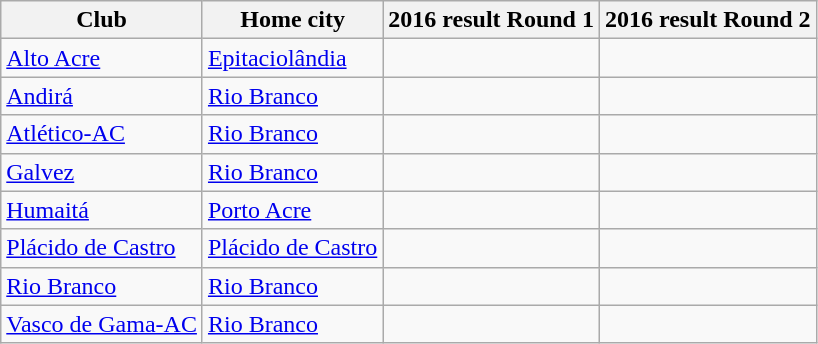<table class="wikitable sortable">
<tr>
<th>Club</th>
<th>Home city</th>
<th>2016 result Round 1</th>
<th>2016 result Round 2</th>
</tr>
<tr>
<td><a href='#'>Alto Acre</a></td>
<td><a href='#'>Epitaciolândia</a></td>
<td></td>
<td></td>
</tr>
<tr>
<td><a href='#'>Andirá</a></td>
<td><a href='#'>Rio Branco</a></td>
<td></td>
<td></td>
</tr>
<tr>
<td><a href='#'>Atlético-AC</a></td>
<td><a href='#'>Rio Branco</a></td>
<td></td>
<td></td>
</tr>
<tr>
<td><a href='#'>Galvez</a></td>
<td><a href='#'>Rio Branco</a></td>
<td></td>
<td></td>
</tr>
<tr>
<td><a href='#'>Humaitá</a></td>
<td><a href='#'>Porto Acre</a></td>
<td></td>
<td></td>
</tr>
<tr>
<td><a href='#'>Plácido de Castro</a></td>
<td><a href='#'>Plácido de Castro</a></td>
<td></td>
<td></td>
</tr>
<tr>
<td><a href='#'>Rio Branco</a></td>
<td><a href='#'>Rio Branco</a></td>
<td></td>
<td></td>
</tr>
<tr>
<td><a href='#'>Vasco de Gama-AC</a></td>
<td><a href='#'>Rio Branco</a></td>
<td></td>
<td></td>
</tr>
</table>
